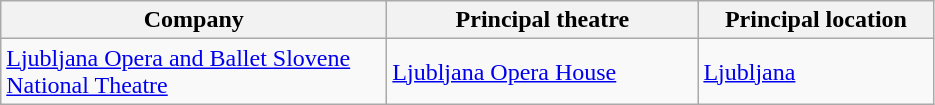<table class="wikitable">
<tr>
<th width=250>Company</th>
<th width=200>Principal theatre</th>
<th width=150>Principal location</th>
</tr>
<tr>
<td><a href='#'>Ljubljana Opera and Ballet Slovene National Theatre</a></td>
<td><a href='#'>Ljubljana Opera House</a></td>
<td><a href='#'>Ljubljana</a></td>
</tr>
</table>
